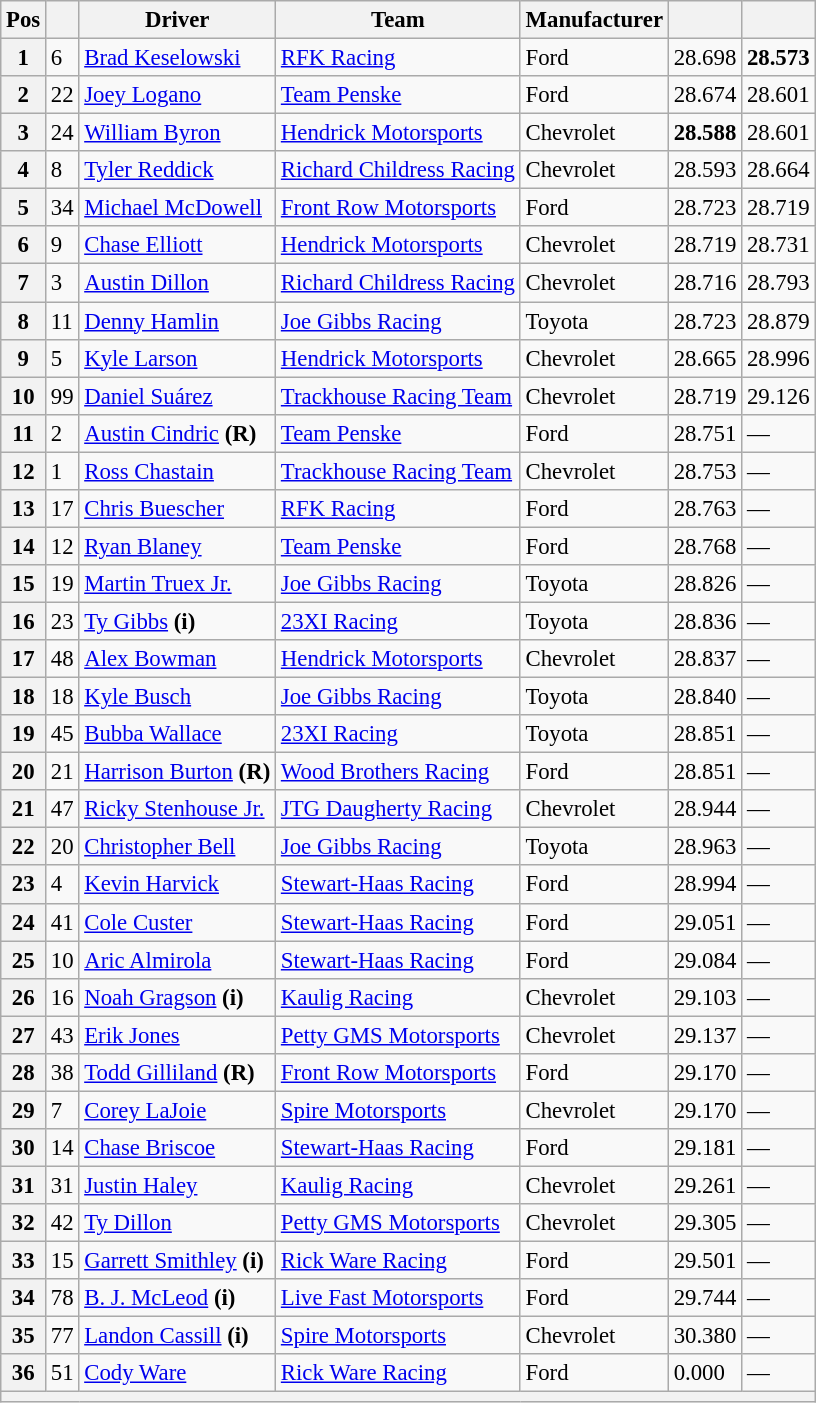<table class="wikitable" style="font-size:95%">
<tr>
<th>Pos</th>
<th></th>
<th>Driver</th>
<th>Team</th>
<th>Manufacturer</th>
<th></th>
<th></th>
</tr>
<tr>
<th>1</th>
<td>6</td>
<td><a href='#'>Brad Keselowski</a></td>
<td><a href='#'>RFK Racing</a></td>
<td>Ford</td>
<td>28.698</td>
<td><strong>28.573</strong></td>
</tr>
<tr>
<th>2</th>
<td>22</td>
<td><a href='#'>Joey Logano</a></td>
<td><a href='#'>Team Penske</a></td>
<td>Ford</td>
<td>28.674</td>
<td>28.601</td>
</tr>
<tr>
<th>3</th>
<td>24</td>
<td><a href='#'>William Byron</a></td>
<td><a href='#'>Hendrick Motorsports</a></td>
<td>Chevrolet</td>
<td><strong>28.588</strong></td>
<td>28.601</td>
</tr>
<tr>
<th>4</th>
<td>8</td>
<td><a href='#'>Tyler Reddick</a></td>
<td><a href='#'>Richard Childress Racing</a></td>
<td>Chevrolet</td>
<td>28.593</td>
<td>28.664</td>
</tr>
<tr>
<th>5</th>
<td>34</td>
<td><a href='#'>Michael McDowell</a></td>
<td><a href='#'>Front Row Motorsports</a></td>
<td>Ford</td>
<td>28.723</td>
<td>28.719</td>
</tr>
<tr>
<th>6</th>
<td>9</td>
<td><a href='#'>Chase Elliott</a></td>
<td><a href='#'>Hendrick Motorsports</a></td>
<td>Chevrolet</td>
<td>28.719</td>
<td>28.731</td>
</tr>
<tr>
<th>7</th>
<td>3</td>
<td><a href='#'>Austin Dillon</a></td>
<td><a href='#'>Richard Childress Racing</a></td>
<td>Chevrolet</td>
<td>28.716</td>
<td>28.793</td>
</tr>
<tr>
<th>8</th>
<td>11</td>
<td><a href='#'>Denny Hamlin</a></td>
<td><a href='#'>Joe Gibbs Racing</a></td>
<td>Toyota</td>
<td>28.723</td>
<td>28.879</td>
</tr>
<tr>
<th>9</th>
<td>5</td>
<td><a href='#'>Kyle Larson</a></td>
<td><a href='#'>Hendrick Motorsports</a></td>
<td>Chevrolet</td>
<td>28.665</td>
<td>28.996</td>
</tr>
<tr>
<th>10</th>
<td>99</td>
<td><a href='#'>Daniel Suárez</a></td>
<td><a href='#'>Trackhouse Racing Team</a></td>
<td>Chevrolet</td>
<td>28.719</td>
<td>29.126</td>
</tr>
<tr>
<th>11</th>
<td>2</td>
<td><a href='#'>Austin Cindric</a> <strong>(R)</strong></td>
<td><a href='#'>Team Penske</a></td>
<td>Ford</td>
<td>28.751</td>
<td>—</td>
</tr>
<tr>
<th>12</th>
<td>1</td>
<td><a href='#'>Ross Chastain</a></td>
<td><a href='#'>Trackhouse Racing Team</a></td>
<td>Chevrolet</td>
<td>28.753</td>
<td>—</td>
</tr>
<tr>
<th>13</th>
<td>17</td>
<td><a href='#'>Chris Buescher</a></td>
<td><a href='#'>RFK Racing</a></td>
<td>Ford</td>
<td>28.763</td>
<td>—</td>
</tr>
<tr>
<th>14</th>
<td>12</td>
<td><a href='#'>Ryan Blaney</a></td>
<td><a href='#'>Team Penske</a></td>
<td>Ford</td>
<td>28.768</td>
<td>—</td>
</tr>
<tr>
<th>15</th>
<td>19</td>
<td><a href='#'>Martin Truex Jr.</a></td>
<td><a href='#'>Joe Gibbs Racing</a></td>
<td>Toyota</td>
<td>28.826</td>
<td>—</td>
</tr>
<tr>
<th>16</th>
<td>23</td>
<td><a href='#'>Ty Gibbs</a> <strong>(i)</strong></td>
<td><a href='#'>23XI Racing</a></td>
<td>Toyota</td>
<td>28.836</td>
<td>—</td>
</tr>
<tr>
<th>17</th>
<td>48</td>
<td><a href='#'>Alex Bowman</a></td>
<td><a href='#'>Hendrick Motorsports</a></td>
<td>Chevrolet</td>
<td>28.837</td>
<td>—</td>
</tr>
<tr>
<th>18</th>
<td>18</td>
<td><a href='#'>Kyle Busch</a></td>
<td><a href='#'>Joe Gibbs Racing</a></td>
<td>Toyota</td>
<td>28.840</td>
<td>—</td>
</tr>
<tr>
<th>19</th>
<td>45</td>
<td><a href='#'>Bubba Wallace</a></td>
<td><a href='#'>23XI Racing</a></td>
<td>Toyota</td>
<td>28.851</td>
<td>—</td>
</tr>
<tr>
<th>20</th>
<td>21</td>
<td><a href='#'>Harrison Burton</a> <strong>(R)</strong></td>
<td><a href='#'>Wood Brothers Racing</a></td>
<td>Ford</td>
<td>28.851</td>
<td>—</td>
</tr>
<tr>
<th>21</th>
<td>47</td>
<td><a href='#'>Ricky Stenhouse Jr.</a></td>
<td><a href='#'>JTG Daugherty Racing</a></td>
<td>Chevrolet</td>
<td>28.944</td>
<td>—</td>
</tr>
<tr>
<th>22</th>
<td>20</td>
<td><a href='#'>Christopher Bell</a></td>
<td><a href='#'>Joe Gibbs Racing</a></td>
<td>Toyota</td>
<td>28.963</td>
<td>—</td>
</tr>
<tr>
<th>23</th>
<td>4</td>
<td><a href='#'>Kevin Harvick</a></td>
<td><a href='#'>Stewart-Haas Racing</a></td>
<td>Ford</td>
<td>28.994</td>
<td>—</td>
</tr>
<tr>
<th>24</th>
<td>41</td>
<td><a href='#'>Cole Custer</a></td>
<td><a href='#'>Stewart-Haas Racing</a></td>
<td>Ford</td>
<td>29.051</td>
<td>—</td>
</tr>
<tr>
<th>25</th>
<td>10</td>
<td><a href='#'>Aric Almirola</a></td>
<td><a href='#'>Stewart-Haas Racing</a></td>
<td>Ford</td>
<td>29.084</td>
<td>—</td>
</tr>
<tr>
<th>26</th>
<td>16</td>
<td><a href='#'>Noah Gragson</a> <strong>(i)</strong></td>
<td><a href='#'>Kaulig Racing</a></td>
<td>Chevrolet</td>
<td>29.103</td>
<td>—</td>
</tr>
<tr>
<th>27</th>
<td>43</td>
<td><a href='#'>Erik Jones</a></td>
<td><a href='#'>Petty GMS Motorsports</a></td>
<td>Chevrolet</td>
<td>29.137</td>
<td>—</td>
</tr>
<tr>
<th>28</th>
<td>38</td>
<td><a href='#'>Todd Gilliland</a> <strong>(R)</strong></td>
<td><a href='#'>Front Row Motorsports</a></td>
<td>Ford</td>
<td>29.170</td>
<td>—</td>
</tr>
<tr>
<th>29</th>
<td>7</td>
<td><a href='#'>Corey LaJoie</a></td>
<td><a href='#'>Spire Motorsports</a></td>
<td>Chevrolet</td>
<td>29.170</td>
<td>—</td>
</tr>
<tr>
<th>30</th>
<td>14</td>
<td><a href='#'>Chase Briscoe</a></td>
<td><a href='#'>Stewart-Haas Racing</a></td>
<td>Ford</td>
<td>29.181</td>
<td>—</td>
</tr>
<tr>
<th>31</th>
<td>31</td>
<td><a href='#'>Justin Haley</a></td>
<td><a href='#'>Kaulig Racing</a></td>
<td>Chevrolet</td>
<td>29.261</td>
<td>—</td>
</tr>
<tr>
<th>32</th>
<td>42</td>
<td><a href='#'>Ty Dillon</a></td>
<td><a href='#'>Petty GMS Motorsports</a></td>
<td>Chevrolet</td>
<td>29.305</td>
<td>—</td>
</tr>
<tr>
<th>33</th>
<td>15</td>
<td><a href='#'>Garrett Smithley</a> <strong>(i)</strong></td>
<td><a href='#'>Rick Ware Racing</a></td>
<td>Ford</td>
<td>29.501</td>
<td>—</td>
</tr>
<tr>
<th>34</th>
<td>78</td>
<td><a href='#'>B. J. McLeod</a> <strong>(i)</strong></td>
<td><a href='#'>Live Fast Motorsports</a></td>
<td>Ford</td>
<td>29.744</td>
<td>—</td>
</tr>
<tr>
<th>35</th>
<td>77</td>
<td><a href='#'>Landon Cassill</a> <strong>(i)</strong></td>
<td><a href='#'>Spire Motorsports</a></td>
<td>Chevrolet</td>
<td>30.380</td>
<td>—</td>
</tr>
<tr>
<th>36</th>
<td>51</td>
<td><a href='#'>Cody Ware</a></td>
<td><a href='#'>Rick Ware Racing</a></td>
<td>Ford</td>
<td>0.000</td>
<td>—</td>
</tr>
<tr>
<th colspan="7"></th>
</tr>
</table>
